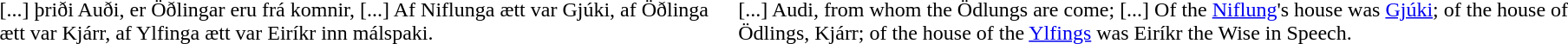<table>
<tr>
<td style="padding-right:0.5em"><br>[...] þriði Auði, er Öðlingar eru frá komnir, [...] Af Niflunga ætt var Gjúki, af Öðlinga ætt var Kjárr, af Ylfinga ætt var Eiríkr inn málspaki.</td>
<td style="padding-left:0.5em"><br>[...] Audi, from whom the Ödlungs are come; [...] Of the <a href='#'>Niflung</a>'s house was <a href='#'>Gjúki</a>; of the house of Ödlings, Kjárr; of the house of the <a href='#'>Ylfings</a> was Eiríkr the Wise in Speech.</td>
<td></td>
</tr>
</table>
